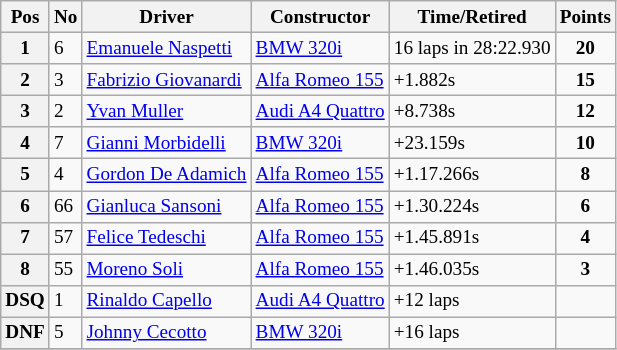<table class="wikitable" style="font-size: 80%;">
<tr>
<th>Pos</th>
<th>No</th>
<th>Driver</th>
<th>Constructor</th>
<th>Time/Retired</th>
<th>Points</th>
</tr>
<tr>
<th>1</th>
<td>6</td>
<td> <a href='#'>Emanuele Naspetti</a></td>
<td><a href='#'>BMW 320i</a></td>
<td>16 laps in 28:22.930</td>
<td align=center><strong>20</strong></td>
</tr>
<tr>
<th>2</th>
<td>3</td>
<td> <a href='#'>Fabrizio Giovanardi</a></td>
<td><a href='#'>Alfa Romeo 155</a></td>
<td>+1.882s</td>
<td align=center><strong>15</strong></td>
</tr>
<tr>
<th>3</th>
<td>2</td>
<td> <a href='#'>Yvan Muller</a></td>
<td><a href='#'>Audi A4 Quattro</a></td>
<td>+8.738s</td>
<td align=center><strong>12</strong></td>
</tr>
<tr>
<th>4</th>
<td>7</td>
<td> <a href='#'>Gianni Morbidelli</a></td>
<td><a href='#'>BMW 320i</a></td>
<td>+23.159s</td>
<td align=center><strong>10</strong></td>
</tr>
<tr>
<th>5</th>
<td>4</td>
<td> <a href='#'>Gordon De Adamich</a></td>
<td><a href='#'>Alfa Romeo 155</a></td>
<td>+1.17.266s</td>
<td align=center><strong>8</strong></td>
</tr>
<tr>
<th>6</th>
<td>66</td>
<td> <a href='#'>Gianluca Sansoni</a></td>
<td><a href='#'>Alfa Romeo 155</a></td>
<td>+1.30.224s</td>
<td align=center><strong>6</strong></td>
</tr>
<tr>
<th>7</th>
<td>57</td>
<td> <a href='#'>Felice Tedeschi</a></td>
<td><a href='#'>Alfa Romeo 155</a></td>
<td>+1.45.891s</td>
<td align=center><strong>4</strong></td>
</tr>
<tr>
<th>8</th>
<td>55</td>
<td> <a href='#'>Moreno Soli</a></td>
<td><a href='#'>Alfa Romeo 155</a></td>
<td>+1.46.035s</td>
<td align=center><strong>3</strong></td>
</tr>
<tr>
<th>DSQ</th>
<td>1</td>
<td> <a href='#'>Rinaldo Capello</a></td>
<td><a href='#'>Audi A4 Quattro</a></td>
<td>+12 laps</td>
<td></td>
</tr>
<tr>
<th>DNF</th>
<td>5</td>
<td> <a href='#'>Johnny Cecotto</a></td>
<td><a href='#'>BMW 320i</a></td>
<td>+16 laps</td>
<td></td>
</tr>
<tr>
</tr>
</table>
